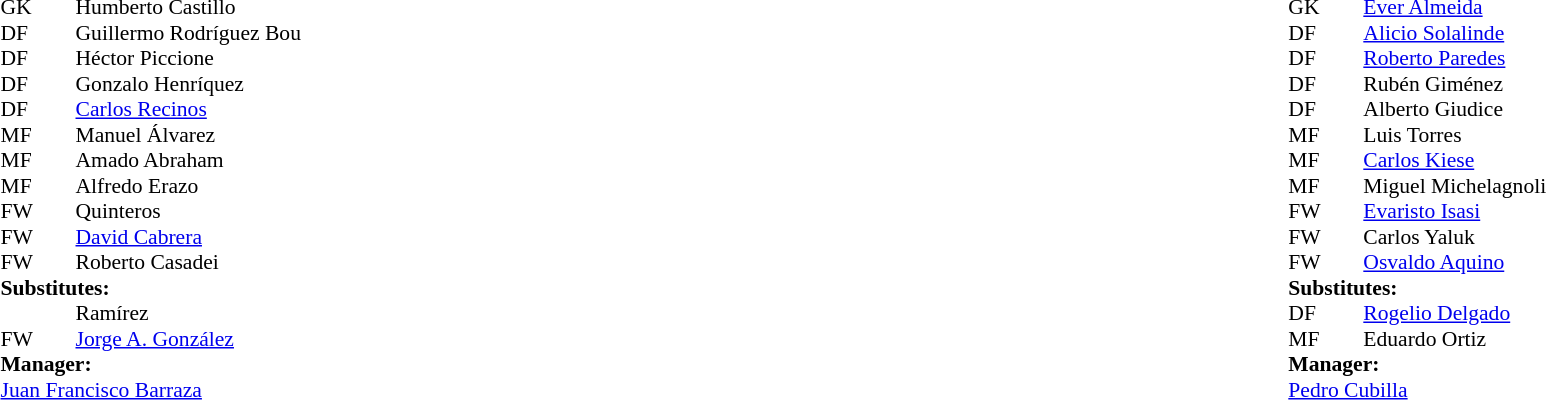<table width="100%">
<tr>
<td valign="top" width="50%"><br><table style="font-size:90%" cellspacing="0" cellpadding="0">
<tr>
<td colspan=4></td>
</tr>
<tr>
<th width=25></th>
<th width=25></th>
</tr>
<tr>
<td>GK</td>
<td></td>
<td> Humberto Castillo</td>
</tr>
<tr>
<td>DF</td>
<td></td>
<td> Guillermo Rodríguez Bou</td>
</tr>
<tr>
<td>DF</td>
<td></td>
<td> Héctor Piccione</td>
<td></td>
<td></td>
</tr>
<tr>
<td>DF</td>
<td></td>
<td> Gonzalo Henríquez</td>
</tr>
<tr>
<td>DF</td>
<td></td>
<td> <a href='#'>Carlos Recinos</a></td>
</tr>
<tr>
<td>MF</td>
<td></td>
<td> Manuel Álvarez</td>
</tr>
<tr>
<td>MF</td>
<td></td>
<td> Amado Abraham</td>
</tr>
<tr>
<td>MF</td>
<td></td>
<td> Alfredo Erazo</td>
</tr>
<tr>
<td>FW</td>
<td></td>
<td> Quinteros</td>
</tr>
<tr>
<td>FW</td>
<td></td>
<td> <a href='#'>David Cabrera</a></td>
<td></td>
<td></td>
</tr>
<tr>
<td>FW</td>
<td></td>
<td> Roberto Casadei</td>
</tr>
<tr>
<td colspan=3><strong>Substitutes:</strong></td>
</tr>
<tr>
<td></td>
<td></td>
<td> Ramírez</td>
<td></td>
<td></td>
</tr>
<tr>
<td>FW</td>
<td></td>
<td> <a href='#'>Jorge A. González</a></td>
<td></td>
<td></td>
</tr>
<tr>
<td colspan=3><strong>Manager:</strong></td>
</tr>
<tr>
<td colspan=5> <a href='#'>Juan Francisco Barraza</a></td>
</tr>
</table>
</td>
<td valign="top" width="50%"><br><table style="font-size:90%" cellspacing="0" cellpadding="0" align=center>
<tr>
<td colspan=4></td>
</tr>
<tr>
<th width=25></th>
<th width=25></th>
</tr>
<tr>
<td>GK</td>
<td></td>
<td> <a href='#'>Ever Almeida</a></td>
</tr>
<tr>
<td>DF</td>
<td></td>
<td> <a href='#'>Alicio Solalinde</a></td>
</tr>
<tr>
<td>DF</td>
<td></td>
<td> <a href='#'>Roberto Paredes</a></td>
</tr>
<tr>
<td>DF</td>
<td></td>
<td> Rubén Giménez</td>
</tr>
<tr>
<td>DF</td>
<td></td>
<td> Alberto Giudice</td>
</tr>
<tr>
<td>MF</td>
<td></td>
<td> Luis Torres</td>
</tr>
<tr>
<td>MF</td>
<td></td>
<td> <a href='#'>Carlos Kiese</a></td>
</tr>
<tr>
<td>MF</td>
<td></td>
<td> Miguel Michelagnoli</td>
<td></td>
<td></td>
</tr>
<tr>
<td>FW</td>
<td></td>
<td> <a href='#'>Evaristo Isasi</a></td>
</tr>
<tr>
<td>FW</td>
<td></td>
<td> Carlos Yaluk</td>
</tr>
<tr>
<td>FW</td>
<td></td>
<td> <a href='#'>Osvaldo Aquino</a></td>
<td></td>
<td></td>
</tr>
<tr>
<td colspan=3><strong>Substitutes:</strong></td>
</tr>
<tr>
<td>DF</td>
<td></td>
<td> <a href='#'>Rogelio Delgado</a></td>
<td></td>
<td></td>
</tr>
<tr>
<td>MF</td>
<td></td>
<td> Eduardo Ortiz</td>
<td></td>
<td></td>
</tr>
<tr>
<td colspan=3><strong>Manager:</strong></td>
</tr>
<tr>
<td colspan=4> <a href='#'>Pedro Cubilla</a></td>
</tr>
</table>
</td>
</tr>
</table>
